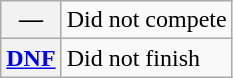<table class="wikitable">
<tr>
<th scope="row">—</th>
<td>Did not compete</td>
</tr>
<tr>
<th scope="row"><a href='#'>DNF</a></th>
<td>Did not finish</td>
</tr>
</table>
